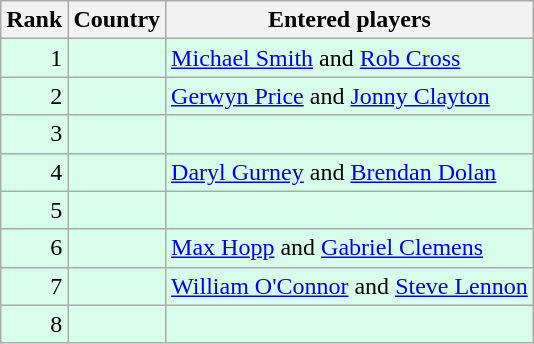<table class="wikitable">
<tr>
<th>Rank</th>
<th>Country</th>
<th>Entered players</th>
</tr>
<tr style="background:#d8ffeb;">
<td align=right>1</td>
<td></td>
<td><a href='#'>Michael Smith</a> and <a href='#'>Rob Cross</a></td>
</tr>
<tr style="background:#d8ffeb;">
<td align=right>2</td>
<td></td>
<td><a href='#'>Gerwyn Price</a> and <a href='#'>Jonny Clayton</a></td>
</tr>
<tr style="background:#d8ffeb;">
<td align=right>3</td>
<td></td>
<td></td>
</tr>
<tr style="background:#d8ffeb;">
<td align=right>4</td>
<td></td>
<td><a href='#'>Daryl Gurney</a> and <a href='#'>Brendan Dolan</a></td>
</tr>
<tr style="background:#d8ffeb;">
<td align=right>5</td>
<td></td>
<td></td>
</tr>
<tr style="background:#d8ffeb;">
<td align=right>6</td>
<td></td>
<td><a href='#'>Max Hopp</a> and <a href='#'>Gabriel Clemens</a></td>
</tr>
<tr style="background:#d8ffeb;">
<td align=right>7</td>
<td></td>
<td><a href='#'>William O'Connor</a> and <a href='#'>Steve Lennon</a></td>
</tr>
<tr style="background:#d8ffeb;">
<td align=right>8</td>
<td></td>
<td></td>
</tr>
</table>
